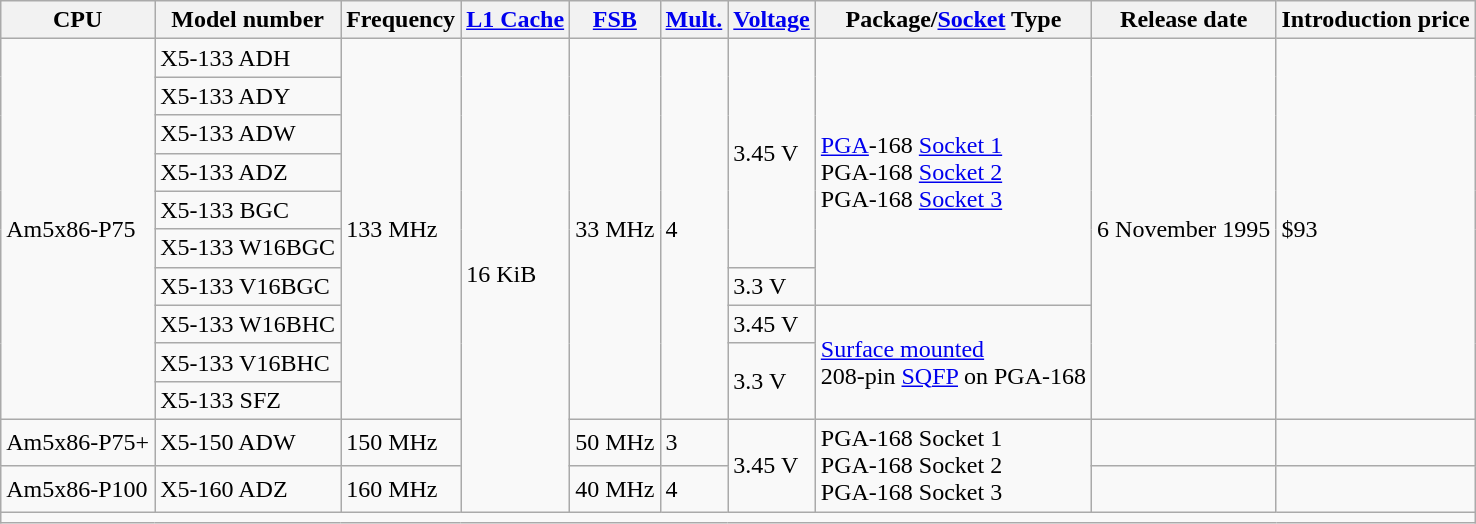<table class="wikitable">
<tr>
<th>CPU</th>
<th>Model number</th>
<th>Frequency</th>
<th><a href='#'>L1 Cache</a></th>
<th><a href='#'>FSB</a></th>
<th><a href='#'>Mult.</a></th>
<th><a href='#'>Voltage</a></th>
<th>Package/<a href='#'>Socket</a> Type</th>
<th>Release date</th>
<th>Introduction price</th>
</tr>
<tr>
<td rowspan="10">Am5x86-P75</td>
<td>X5-133 ADH</td>
<td rowspan="10">133 MHz</td>
<td rowspan="12">16 KiB</td>
<td rowspan="10">33 MHz</td>
<td rowspan="10">4</td>
<td rowspan="6">3.45 V</td>
<td rowspan="7"><a href='#'>PGA</a>-168 <a href='#'>Socket 1</a><br>PGA-168 <a href='#'>Socket 2</a><br>PGA-168 <a href='#'>Socket 3</a></td>
<td rowspan="10">6 November 1995</td>
<td rowspan="10">$93</td>
</tr>
<tr>
<td>X5-133 ADY</td>
</tr>
<tr>
<td>X5-133 ADW</td>
</tr>
<tr>
<td>X5-133 ADZ</td>
</tr>
<tr>
<td>X5-133 BGC</td>
</tr>
<tr>
<td>X5-133 W16BGC</td>
</tr>
<tr>
<td>X5-133 V16BGC</td>
<td>3.3 V</td>
</tr>
<tr>
<td>X5-133 W16BHC</td>
<td>3.45 V</td>
<td rowspan="3"><a href='#'>Surface mounted</a><br>208-pin <a href='#'>SQFP</a> on PGA-168</td>
</tr>
<tr>
<td>X5-133 V16BHC</td>
<td rowspan="2">3.3 V</td>
</tr>
<tr>
<td>X5-133 SFZ</td>
</tr>
<tr>
<td>Am5x86-P75+</td>
<td>X5-150 ADW</td>
<td>150 MHz</td>
<td>50 MHz</td>
<td>3</td>
<td rowspan="2">3.45 V</td>
<td rowspan="2">PGA-168 Socket 1<br>PGA-168 Socket 2<br>PGA-168 Socket 3</td>
<td></td>
<td></td>
</tr>
<tr>
<td>Am5x86-P100</td>
<td>X5-160 ADZ</td>
<td>160 MHz</td>
<td>40 MHz</td>
<td>4</td>
<td></td>
<td></td>
</tr>
<tr>
<td colspan="10"></td>
</tr>
</table>
